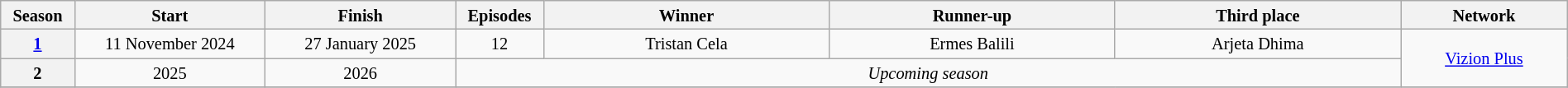<table class="wikitable" style="text-align:center; width:100%; line-height:17px; font-size:85%;">
<tr>
<th scope="col" width=2%>Season</th>
<th scope="col" width=8%>Start</th>
<th scope="col" width=8%>Finish</th>
<th scope="col" width=2%>Episodes</th>
<th scope="col" width=12%>Winner</th>
<th scope="col" width=12%>Runner-up</th>
<th scope="col" width=12%>Third place</th>
<th scope="col" width=7%>Network</th>
</tr>
<tr>
<th><a href='#'>1</a></th>
<td>11 November 2024</td>
<td>27 January 2025</td>
<td>12</td>
<td>Tristan Cela</td>
<td>Ermes Balili</td>
<td>Arjeta Dhima</td>
<td rowspan="2"><a href='#'>Vizion Plus</a></td>
</tr>
<tr>
<th>2</th>
<td>2025</td>
<td>2026</td>
<td colspan="4"><em>Upcoming season</em></td>
</tr>
<tr>
</tr>
</table>
